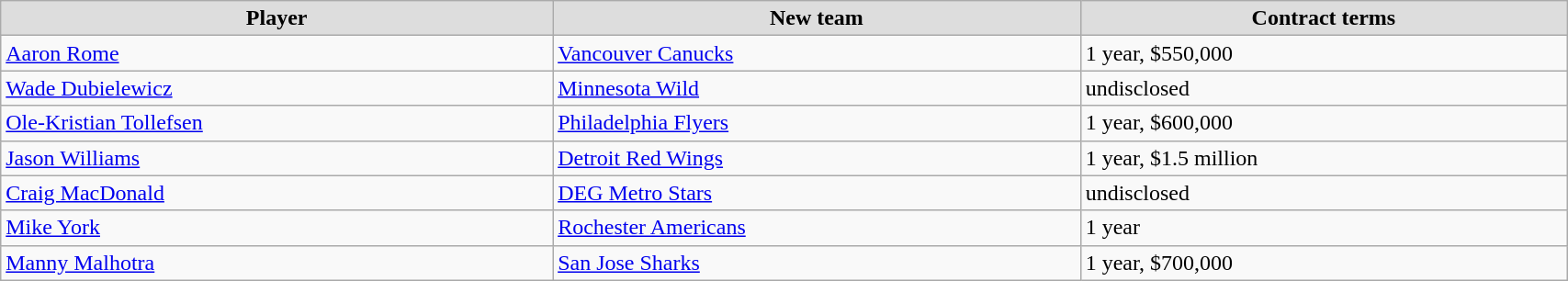<table class="wikitable" style="width:90%;">
<tr style="text-align:center; background:#ddd;">
<td><strong>Player</strong></td>
<td><strong>New team</strong></td>
<td><strong>Contract terms</strong></td>
</tr>
<tr>
<td><a href='#'>Aaron Rome</a></td>
<td><a href='#'>Vancouver Canucks</a></td>
<td>1 year, $550,000</td>
</tr>
<tr>
<td><a href='#'>Wade Dubielewicz</a></td>
<td><a href='#'>Minnesota Wild</a></td>
<td>undisclosed</td>
</tr>
<tr>
<td><a href='#'>Ole-Kristian Tollefsen</a></td>
<td><a href='#'>Philadelphia Flyers</a></td>
<td>1 year, $600,000</td>
</tr>
<tr>
<td><a href='#'>Jason Williams</a></td>
<td><a href='#'>Detroit Red Wings</a></td>
<td>1 year, $1.5 million</td>
</tr>
<tr>
<td><a href='#'>Craig MacDonald</a></td>
<td><a href='#'>DEG Metro Stars</a></td>
<td>undisclosed</td>
</tr>
<tr>
<td><a href='#'>Mike York</a></td>
<td><a href='#'>Rochester Americans</a></td>
<td>1 year</td>
</tr>
<tr>
<td><a href='#'>Manny Malhotra</a></td>
<td><a href='#'>San Jose Sharks</a></td>
<td>1 year, $700,000</td>
</tr>
</table>
